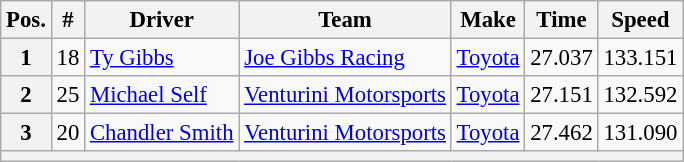<table class="wikitable" style="font-size:95%">
<tr>
<th>Pos.</th>
<th>#</th>
<th>Driver</th>
<th>Team</th>
<th>Make</th>
<th>Time</th>
<th>Speed</th>
</tr>
<tr>
<th>1</th>
<td>18</td>
<td><a href='#'>Ty Gibbs</a></td>
<td><a href='#'>Joe Gibbs Racing</a></td>
<td><a href='#'>Toyota</a></td>
<td>27.037</td>
<td>133.151</td>
</tr>
<tr>
<th>2</th>
<td>25</td>
<td><a href='#'>Michael Self</a></td>
<td><a href='#'>Venturini Motorsports</a></td>
<td><a href='#'>Toyota</a></td>
<td>27.151</td>
<td>132.592</td>
</tr>
<tr>
<th>3</th>
<td>20</td>
<td><a href='#'>Chandler Smith</a></td>
<td><a href='#'>Venturini Motorsports</a></td>
<td><a href='#'>Toyota</a></td>
<td>27.462</td>
<td>131.090</td>
</tr>
<tr>
<th colspan="7"></th>
</tr>
</table>
